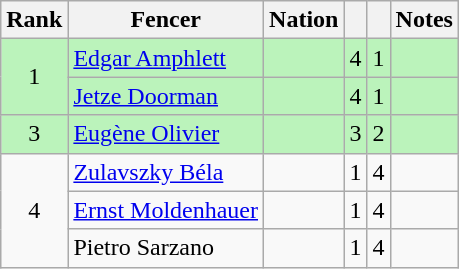<table class="wikitable sortable" style="text-align:center">
<tr>
<th>Rank</th>
<th>Fencer</th>
<th>Nation</th>
<th></th>
<th></th>
<th>Notes</th>
</tr>
<tr bgcolor=bbf3bb>
<td rowspan=2>1</td>
<td align=left><a href='#'>Edgar Amphlett</a></td>
<td align=left></td>
<td>4</td>
<td>1</td>
<td></td>
</tr>
<tr bgcolor=bbf3bb>
<td align=left><a href='#'>Jetze Doorman</a></td>
<td align=left></td>
<td>4</td>
<td>1</td>
<td></td>
</tr>
<tr bgcolor=bbf3bb>
<td>3</td>
<td align=left><a href='#'>Eugène Olivier</a></td>
<td align=left></td>
<td>3</td>
<td>2</td>
<td></td>
</tr>
<tr>
<td rowspan=3>4</td>
<td align=left><a href='#'>Zulavszky Béla</a></td>
<td align=left></td>
<td>1</td>
<td>4</td>
<td></td>
</tr>
<tr>
<td align=left><a href='#'>Ernst Moldenhauer</a></td>
<td align=left></td>
<td>1</td>
<td>4</td>
<td></td>
</tr>
<tr>
<td align=left>Pietro Sarzano</td>
<td align=left></td>
<td>1</td>
<td>4</td>
<td></td>
</tr>
</table>
